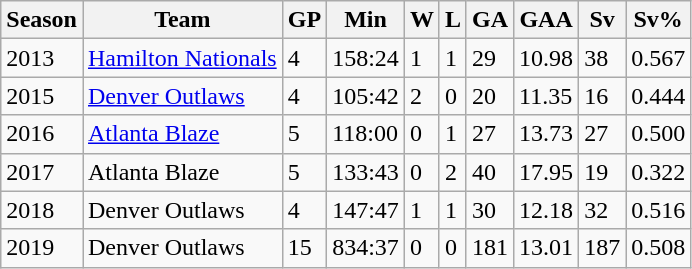<table class="wikitable">
<tr>
<th>Season</th>
<th>Team</th>
<th>GP</th>
<th>Min</th>
<th>W</th>
<th>L</th>
<th>GA</th>
<th>GAA</th>
<th>Sv</th>
<th>Sv%</th>
</tr>
<tr>
<td>2013</td>
<td><a href='#'>Hamilton Nationals</a></td>
<td>4</td>
<td>158:24</td>
<td>1</td>
<td>1</td>
<td>29</td>
<td>10.98</td>
<td>38</td>
<td>0.567</td>
</tr>
<tr>
<td>2015</td>
<td><a href='#'>Denver Outlaws</a></td>
<td>4</td>
<td>105:42</td>
<td>2</td>
<td>0</td>
<td>20</td>
<td>11.35</td>
<td>16</td>
<td>0.444</td>
</tr>
<tr>
<td>2016</td>
<td><a href='#'>Atlanta Blaze</a></td>
<td>5</td>
<td>118:00</td>
<td>0</td>
<td>1</td>
<td>27</td>
<td>13.73</td>
<td>27</td>
<td>0.500</td>
</tr>
<tr>
<td>2017</td>
<td>Atlanta Blaze</td>
<td>5</td>
<td>133:43</td>
<td>0</td>
<td>2</td>
<td>40</td>
<td>17.95</td>
<td>19</td>
<td>0.322</td>
</tr>
<tr>
<td>2018</td>
<td>Denver Outlaws</td>
<td>4</td>
<td>147:47</td>
<td>1</td>
<td>1</td>
<td>30</td>
<td>12.18</td>
<td>32</td>
<td>0.516</td>
</tr>
<tr>
<td>2019</td>
<td>Denver Outlaws</td>
<td>15</td>
<td>834:37</td>
<td>0</td>
<td>0</td>
<td>181</td>
<td>13.01</td>
<td>187</td>
<td>0.508</td>
</tr>
</table>
